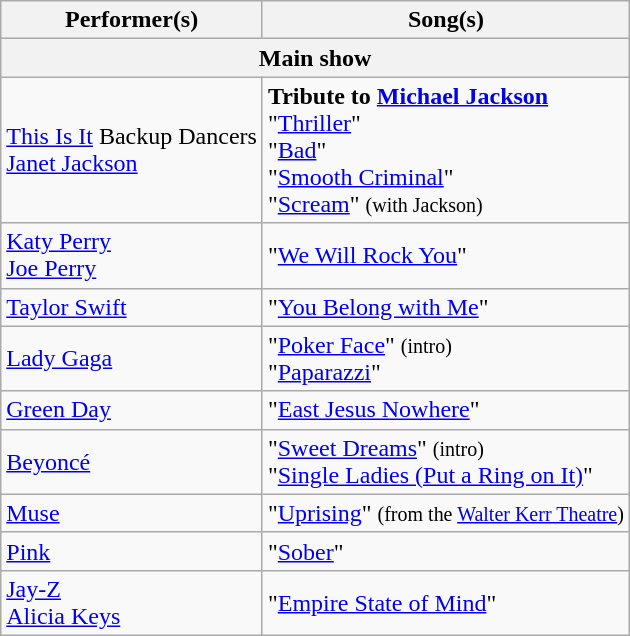<table class="wikitable">
<tr>
<th>Performer(s)</th>
<th>Song(s)</th>
</tr>
<tr>
<th colspan=2>Main show</th>
</tr>
<tr>
<td><a href='#'>This Is It</a> Backup Dancers<br><a href='#'>Janet Jackson</a></td>
<td><strong>Tribute to <a href='#'>Michael Jackson</a></strong><br>"<a href='#'>Thriller</a>"<br>"<a href='#'>Bad</a>"<br>"<a href='#'>Smooth Criminal</a>"<br>"<a href='#'>Scream</a>" <small>(with Jackson)</small></td>
</tr>
<tr>
<td><a href='#'>Katy Perry</a><br><a href='#'>Joe Perry</a></td>
<td>"<a href='#'>We Will Rock You</a>"</td>
</tr>
<tr>
<td><a href='#'>Taylor Swift</a></td>
<td>"<a href='#'>You Belong with Me</a>"</td>
</tr>
<tr>
<td><a href='#'>Lady Gaga</a></td>
<td>"<a href='#'>Poker Face</a>" <small>(intro)</small><br>"<a href='#'>Paparazzi</a>"</td>
</tr>
<tr>
<td><a href='#'>Green Day</a></td>
<td>"<a href='#'>East Jesus Nowhere</a>"</td>
</tr>
<tr>
<td><a href='#'>Beyoncé</a></td>
<td>"<a href='#'>Sweet Dreams</a>" <small>(intro)</small><br>"<a href='#'>Single Ladies (Put a Ring on It)</a>"</td>
</tr>
<tr>
<td><a href='#'>Muse</a></td>
<td>"<a href='#'>Uprising</a>" <small>(from the <a href='#'>Walter Kerr Theatre</a>)</small></td>
</tr>
<tr>
<td><a href='#'>Pink</a></td>
<td>"<a href='#'>Sober</a>"</td>
</tr>
<tr>
<td><a href='#'>Jay-Z</a><br><a href='#'>Alicia Keys</a></td>
<td>"<a href='#'>Empire State of Mind</a>"</td>
</tr>
</table>
